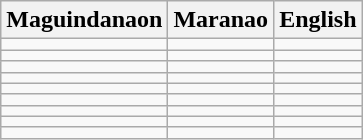<table class="wikitable">
<tr>
<th>Maguindanaon</th>
<th>Maranao</th>
<th>English</th>
</tr>
<tr>
<td>  </td>
<td>  </td>
<td>  </td>
</tr>
<tr>
<td>  </td>
<td>  </td>
<td>  </td>
</tr>
<tr>
<td>  </td>
<td>  </td>
<td>  </td>
</tr>
<tr>
<td>  </td>
<td>  </td>
<td>  </td>
</tr>
<tr>
<td>  </td>
<td>  </td>
<td>  </td>
</tr>
<tr>
<td>   </td>
<td>   </td>
<td>  </td>
</tr>
<tr>
<td>   </td>
<td>   </td>
<td>   </td>
</tr>
<tr>
<td>  </td>
<td>  </td>
<td> </td>
</tr>
<tr>
<td>  </td>
<td>  </td>
<td> </td>
</tr>
</table>
